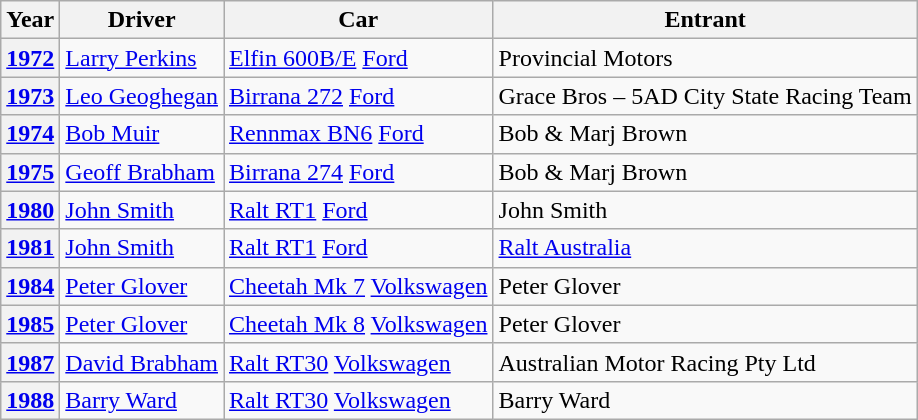<table class="wikitable">
<tr style="font-weight:bold">
<th>Year</th>
<th>Driver</th>
<th>Car</th>
<th>Entrant</th>
</tr>
<tr>
<th><a href='#'>1972</a></th>
<td><a href='#'>Larry Perkins</a></td>
<td><a href='#'>Elfin 600B/E</a> <a href='#'>Ford</a></td>
<td>Provincial Motors</td>
</tr>
<tr>
<th><a href='#'>1973</a></th>
<td><a href='#'>Leo Geoghegan</a></td>
<td><a href='#'>Birrana 272</a> <a href='#'>Ford</a></td>
<td>Grace Bros – 5AD City State Racing Team</td>
</tr>
<tr>
<th><a href='#'>1974</a></th>
<td><a href='#'>Bob Muir</a></td>
<td><a href='#'>Rennmax BN6</a> <a href='#'>Ford</a></td>
<td>Bob & Marj Brown</td>
</tr>
<tr>
<th><a href='#'>1975</a></th>
<td><a href='#'>Geoff Brabham</a></td>
<td><a href='#'>Birrana 274</a> <a href='#'>Ford</a></td>
<td>Bob & Marj Brown</td>
</tr>
<tr>
<th><a href='#'>1980</a></th>
<td><a href='#'>John Smith</a></td>
<td><a href='#'>Ralt RT1</a> <a href='#'>Ford</a></td>
<td>John Smith</td>
</tr>
<tr>
<th><a href='#'>1981</a></th>
<td><a href='#'>John Smith</a></td>
<td><a href='#'>Ralt RT1</a> <a href='#'>Ford</a></td>
<td><a href='#'>Ralt Australia</a></td>
</tr>
<tr>
<th><a href='#'>1984</a></th>
<td><a href='#'>Peter Glover</a></td>
<td><a href='#'>Cheetah Mk 7</a> <a href='#'>Volkswagen</a></td>
<td>Peter Glover</td>
</tr>
<tr>
<th><a href='#'>1985</a></th>
<td><a href='#'>Peter Glover</a></td>
<td><a href='#'>Cheetah Mk 8</a> <a href='#'>Volkswagen</a></td>
<td>Peter Glover</td>
</tr>
<tr>
<th><a href='#'>1987</a></th>
<td><a href='#'>David Brabham</a></td>
<td><a href='#'>Ralt RT30</a> <a href='#'>Volkswagen</a></td>
<td>Australian Motor Racing Pty Ltd</td>
</tr>
<tr>
<th><a href='#'>1988</a></th>
<td><a href='#'>Barry Ward</a></td>
<td><a href='#'>Ralt RT30</a> <a href='#'>Volkswagen</a></td>
<td>Barry Ward</td>
</tr>
</table>
